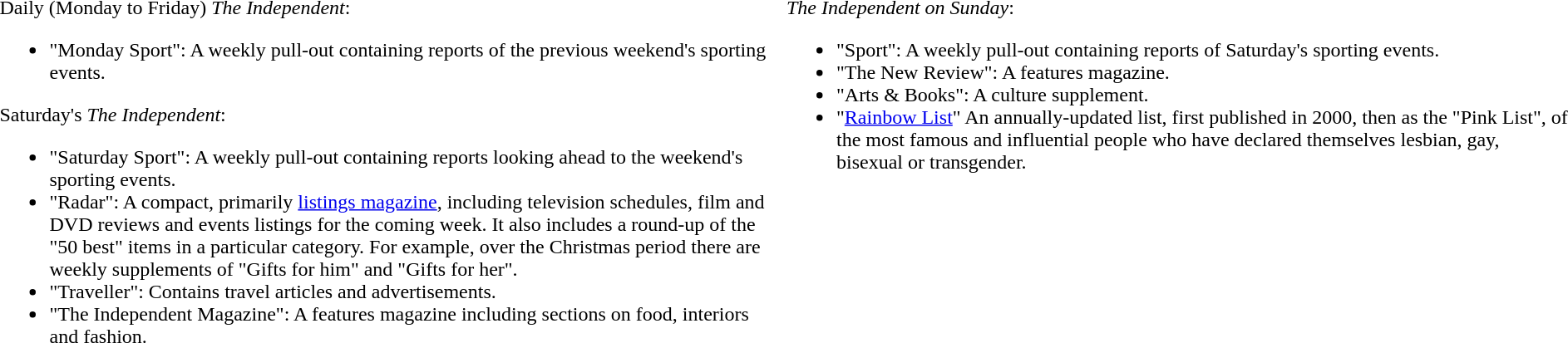<table>
<tr valign=top>
<td width=50%><br>Daily (Monday to Friday) <em>The Independent</em>:<ul><li>"Monday Sport": A weekly pull-out containing reports of the previous weekend's sporting events.</li></ul>Saturday's <em>The Independent</em>:<ul><li>"Saturday Sport": A weekly pull-out containing reports looking ahead to the weekend's sporting events.</li><li>"Radar": A compact, primarily <a href='#'>listings magazine</a>, including television schedules, film and DVD reviews and events listings for the coming week. It also includes a round-up of the "50 best" items in a particular category. For example, over the Christmas period there are weekly supplements of "Gifts for him" and "Gifts for her".</li><li>"Traveller": Contains travel articles and advertisements.</li><li>"The Independent Magazine": A features magazine including sections on food, interiors and fashion.</li></ul></td>
<td width=50%><br><em>The Independent on Sunday</em>:<ul><li>"Sport": A weekly pull-out containing reports of Saturday's sporting events.</li><li>"The New Review": A features magazine.</li><li>"Arts & Books": A culture supplement.</li><li>"<a href='#'>Rainbow List</a>" An annually-updated list, first published in 2000, then as the "Pink List", of the most famous and influential people who have declared themselves lesbian, gay, bisexual or transgender.</li></ul></td>
</tr>
</table>
